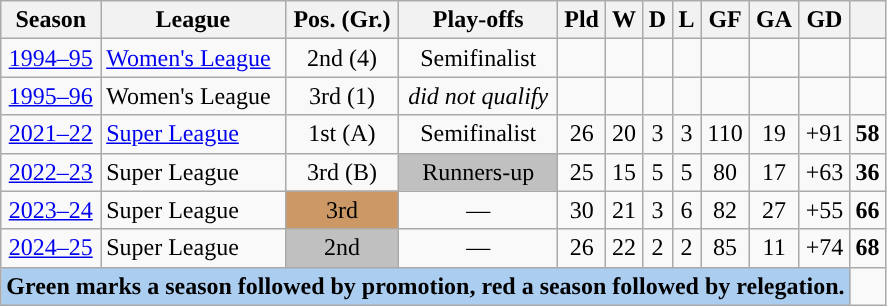<table class="wikitable">
<tr>
<th>Season</th>
<th>League</th>
<th>Pos. (Gr.)</th>
<th>Play-offs</th>
<th>Pld</th>
<th>W</th>
<th>D</th>
<th>L</th>
<th>GF</th>
<th>GA</th>
<th>GD</th>
<th></th>
</tr>
<tr align=center>
<td><a href='#'>1994–95</a></td>
<td align=left><a href='#'>Women's League</a></td>
<td>2nd (4)</td>
<td>Semifinalist</td>
<td></td>
<td></td>
<td></td>
<td></td>
<td></td>
<td></td>
<td></td>
<td></td>
</tr>
<tr align=center>
<td><a href='#'>1995–96</a></td>
<td align=left>Women's League</td>
<td>3rd (1)</td>
<td bgcolor=><em>did not qualify</em></td>
<td></td>
<td></td>
<td></td>
<td></td>
<td></td>
<td></td>
<td></td>
<td></td>
</tr>
<tr align=center>
<td><a href='#'>2021–22</a></td>
<td align=left><a href='#'>Super League</a></td>
<td>1st (A)</td>
<td>Semifinalist</td>
<td>26</td>
<td>20</td>
<td>3</td>
<td>3</td>
<td>110</td>
<td>19</td>
<td>+91</td>
<td><strong>58</strong></td>
</tr>
<tr align=center>
<td><a href='#'>2022–23</a></td>
<td align=left>Super League</td>
<td>3rd (B)</td>
<td bgcolor=silver>Runners-up</td>
<td>25</td>
<td>15</td>
<td>5</td>
<td>5</td>
<td>80</td>
<td>17</td>
<td>+63</td>
<td><strong>36</strong></td>
</tr>
<tr align=center>
<td><a href='#'>2023–24</a></td>
<td align=left>Super League</td>
<td bgcolor=cc9966>3rd</td>
<td>—</td>
<td>30</td>
<td>21</td>
<td>3</td>
<td>6</td>
<td>82</td>
<td>27</td>
<td>+55</td>
<td><strong>66</strong></td>
</tr>
<tr align=center>
<td><a href='#'>2024–25</a></td>
<td align=left>Super League</td>
<td bgcolor=silver>2nd</td>
<td>—</td>
<td>26</td>
<td>22</td>
<td>2</td>
<td>2</td>
<td>85</td>
<td>11</td>
<td>+74</td>
<td><strong>68</strong></td>
</tr>
<tr bgcolor=#abcdef>
<td colspan=11 align=center><strong>Green marks a season followed by promotion, red a season followed by relegation.</strong></td>
</tr>
</table>
